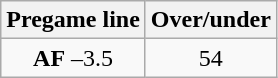<table class="wikitable">
<tr align="center">
<th style=>Pregame line</th>
<th style=>Over/under</th>
</tr>
<tr align="center">
<td><strong>AF</strong> –3.5</td>
<td>54</td>
</tr>
</table>
